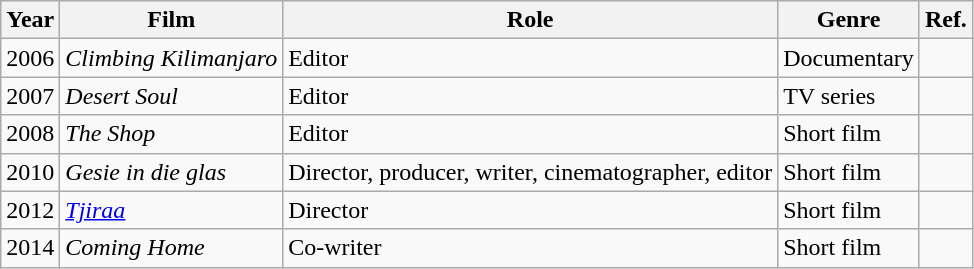<table class="wikitable">
<tr>
<th>Year</th>
<th>Film</th>
<th>Role</th>
<th>Genre</th>
<th>Ref.</th>
</tr>
<tr>
<td>2006</td>
<td><em>Climbing Kilimanjaro</em></td>
<td>Editor</td>
<td>Documentary</td>
<td></td>
</tr>
<tr>
<td>2007</td>
<td><em>Desert Soul</em></td>
<td>Editor</td>
<td>TV series</td>
<td></td>
</tr>
<tr>
<td>2008</td>
<td><em>The Shop</em></td>
<td>Editor</td>
<td>Short film</td>
<td></td>
</tr>
<tr>
<td>2010</td>
<td><em>Gesie in die glas</em></td>
<td>Director, producer, writer, cinematographer, editor</td>
<td>Short film</td>
<td></td>
</tr>
<tr>
<td>2012</td>
<td><em><a href='#'>Tjiraa</a></em></td>
<td>Director</td>
<td>Short film</td>
<td></td>
</tr>
<tr>
<td>2014</td>
<td><em>Coming Home</em></td>
<td>Co-writer</td>
<td>Short film</td>
<td></td>
</tr>
</table>
